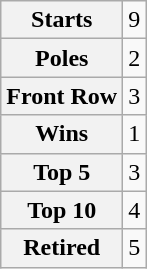<table class="wikitable" style="text-align:center">
<tr>
<th>Starts</th>
<td>9</td>
</tr>
<tr>
<th>Poles</th>
<td>2</td>
</tr>
<tr>
<th>Front Row</th>
<td>3</td>
</tr>
<tr>
<th>Wins</th>
<td>1</td>
</tr>
<tr>
<th>Top 5</th>
<td>3</td>
</tr>
<tr>
<th>Top 10</th>
<td>4</td>
</tr>
<tr>
<th>Retired</th>
<td>5</td>
</tr>
</table>
